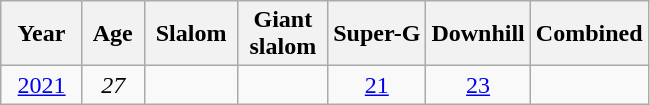<table class=wikitable style="text-align:center">
<tr>
<th>  Year  </th>
<th> Age </th>
<th> Slalom </th>
<th> Giant <br> slalom </th>
<th>Super-G</th>
<th>Downhill</th>
<th>Combined</th>
</tr>
<tr>
<td><a href='#'>2021</a></td>
<td><em>27</em></td>
<td></td>
<td></td>
<td><a href='#'>21</a></td>
<td><a href='#'>23</a></td>
<td></td>
</tr>
</table>
